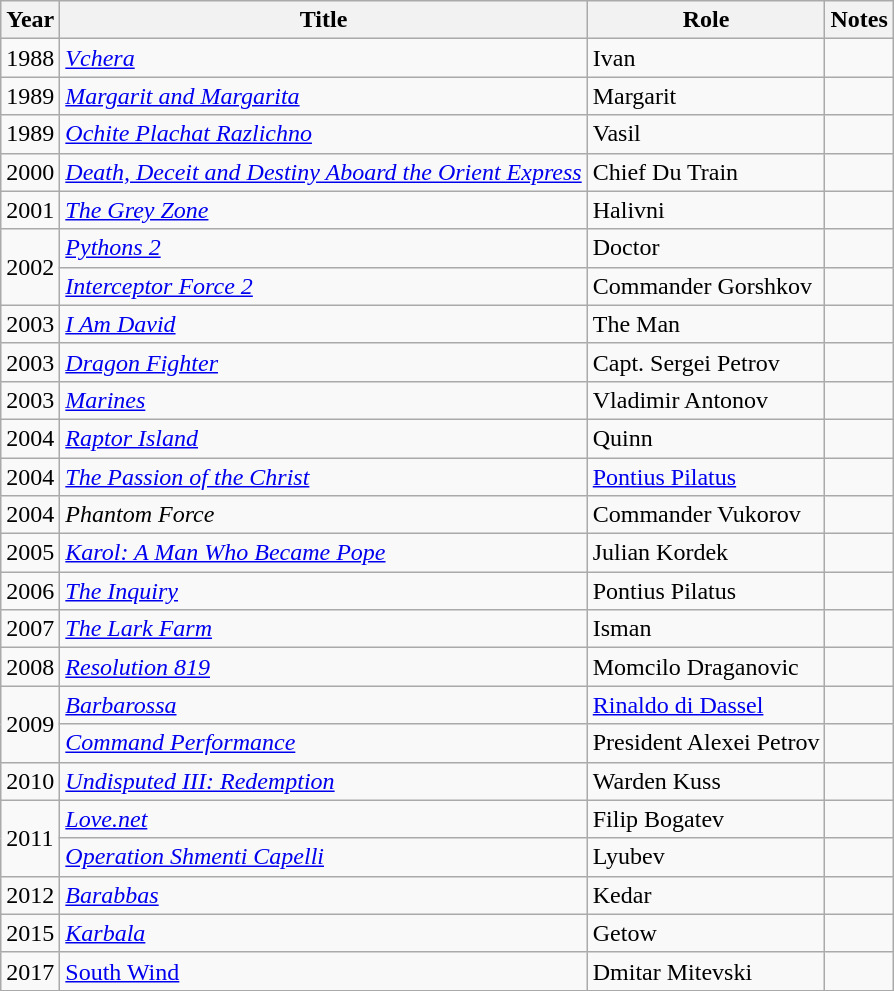<table class="wikitable sortable">
<tr>
<th>Year</th>
<th>Title</th>
<th>Role</th>
<th class="unsortable">Notes</th>
</tr>
<tr>
<td>1988</td>
<td><em><a href='#'>Vchera</a></em></td>
<td>Ivan</td>
<td></td>
</tr>
<tr>
<td>1989</td>
<td><em><a href='#'>Margarit and Margarita</a></em></td>
<td>Margarit</td>
<td></td>
</tr>
<tr>
<td>1989</td>
<td><em><a href='#'>Ochite Plachat Razlichno</a></em></td>
<td>Vasil</td>
<td></td>
</tr>
<tr>
<td>2000</td>
<td><em><a href='#'>Death, Deceit and Destiny Aboard the Orient Express</a></em></td>
<td>Chief Du Train</td>
<td></td>
</tr>
<tr>
<td>2001</td>
<td><em><a href='#'>The Grey Zone</a></em></td>
<td>Halivni</td>
<td></td>
</tr>
<tr>
<td rowspan=2>2002</td>
<td><em><a href='#'>Pythons 2</a></em></td>
<td>Doctor</td>
<td></td>
</tr>
<tr>
<td><em><a href='#'>Interceptor Force 2</a></em></td>
<td>Commander Gorshkov</td>
<td></td>
</tr>
<tr>
<td>2003</td>
<td><em><a href='#'>I Am David</a></em></td>
<td>The Man</td>
<td></td>
</tr>
<tr>
<td>2003</td>
<td><em><a href='#'>Dragon Fighter</a></em></td>
<td>Capt. Sergei Petrov</td>
<td></td>
</tr>
<tr>
<td>2003</td>
<td><em><a href='#'>Marines</a></em></td>
<td>Vladimir Antonov</td>
<td></td>
</tr>
<tr>
<td>2004</td>
<td><em><a href='#'>Raptor Island</a></em></td>
<td>Quinn</td>
<td></td>
</tr>
<tr>
<td>2004</td>
<td><em><a href='#'>The Passion of the Christ</a></em></td>
<td><a href='#'>Pontius Pilatus</a></td>
<td></td>
</tr>
<tr>
<td>2004</td>
<td><em>Phantom Force</em></td>
<td>Commander Vukorov</td>
<td></td>
</tr>
<tr>
<td>2005</td>
<td><em><a href='#'>Karol: A Man Who Became Pope</a></em></td>
<td>Julian Kordek</td>
<td></td>
</tr>
<tr>
<td>2006</td>
<td><em><a href='#'>The Inquiry</a></em></td>
<td>Pontius Pilatus</td>
<td></td>
</tr>
<tr>
<td>2007</td>
<td><em><a href='#'>The Lark Farm</a></em></td>
<td>Isman</td>
<td></td>
</tr>
<tr>
<td>2008</td>
<td><em><a href='#'>Resolution 819</a></em></td>
<td>Momcilo Draganovic</td>
<td></td>
</tr>
<tr>
<td rowspan=2>2009</td>
<td><em><a href='#'>Barbarossa</a></em></td>
<td><a href='#'>Rinaldo di Dassel</a></td>
<td></td>
</tr>
<tr>
<td><em><a href='#'>Command Performance</a></em></td>
<td>President Alexei Petrov</td>
<td></td>
</tr>
<tr>
<td>2010</td>
<td><em><a href='#'>Undisputed III: Redemption</a></em></td>
<td>Warden Kuss</td>
<td></td>
</tr>
<tr>
<td rowspan=2>2011</td>
<td><em><a href='#'>Love.net</a></em></td>
<td>Filip Bogatev</td>
<td></td>
</tr>
<tr>
<td><em><a href='#'>Operation Shmenti Capelli</a></em></td>
<td>Lyubev</td>
<td></td>
</tr>
<tr>
<td>2012</td>
<td><em><a href='#'>Barabbas</a></em></td>
<td>Kedar</td>
<td></td>
</tr>
<tr>
<td>2015</td>
<td><em><a href='#'>Karbala</a></em></td>
<td>Getow</td>
<td></td>
</tr>
<tr>
<td>2017</td>
<td><a href='#'>South Wind</a></td>
<td>Dmitar Mitevski</td>
<td></td>
</tr>
</table>
